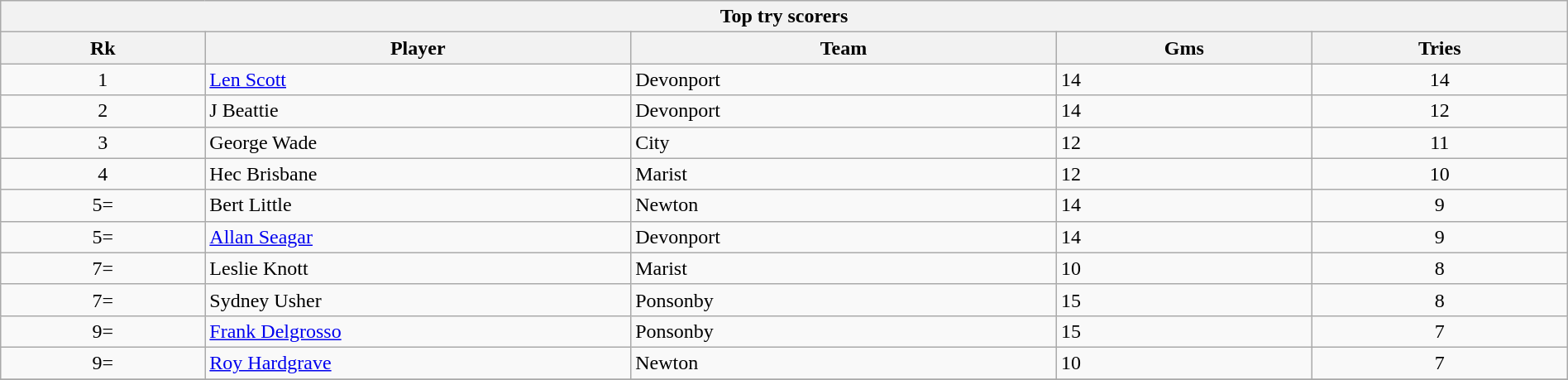<table class="wikitable collapsible sortable" style="text-align:left; font-size:100%; width:100%;">
<tr>
<th colspan="100%">Top try scorers</th>
</tr>
<tr>
<th style="width:12%;">Rk</th>
<th style="width:25%;">Player</th>
<th style="width:25%;">Team</th>
<th style="width:15%;">Gms</th>
<th style="width:15%;">Tries<br></th>
</tr>
<tr>
<td style="text-align:center;">1</td>
<td><a href='#'>Len Scott</a></td>
<td>Devonport</td>
<td>14</td>
<td style="text-align:center;">14</td>
</tr>
<tr>
<td style="text-align:center;">2</td>
<td>J Beattie</td>
<td>Devonport</td>
<td>14</td>
<td style="text-align:center;">12</td>
</tr>
<tr>
<td style="text-align:center;">3</td>
<td>George Wade</td>
<td>City</td>
<td>12</td>
<td style="text-align:center;">11</td>
</tr>
<tr>
<td style="text-align:center;">4</td>
<td>Hec Brisbane</td>
<td>Marist</td>
<td>12</td>
<td style="text-align:center;">10</td>
</tr>
<tr>
<td style="text-align:center;">5=</td>
<td>Bert Little</td>
<td>Newton</td>
<td>14</td>
<td style="text-align:center;">9</td>
</tr>
<tr>
<td style="text-align:center;">5=</td>
<td><a href='#'>Allan Seagar</a></td>
<td>Devonport</td>
<td>14</td>
<td style="text-align:center;">9</td>
</tr>
<tr>
<td style="text-align:center;">7=</td>
<td>Leslie Knott</td>
<td>Marist</td>
<td>10</td>
<td style="text-align:center;">8</td>
</tr>
<tr>
<td style="text-align:center;">7=</td>
<td>Sydney Usher</td>
<td>Ponsonby</td>
<td>15</td>
<td style="text-align:center;">8</td>
</tr>
<tr>
<td style="text-align:center;">9=</td>
<td><a href='#'>Frank Delgrosso</a></td>
<td>Ponsonby</td>
<td>15</td>
<td style="text-align:center;">7</td>
</tr>
<tr>
<td style="text-align:center;">9=</td>
<td><a href='#'>Roy Hardgrave</a></td>
<td>Newton</td>
<td>10</td>
<td style="text-align:center;">7</td>
</tr>
<tr>
</tr>
</table>
